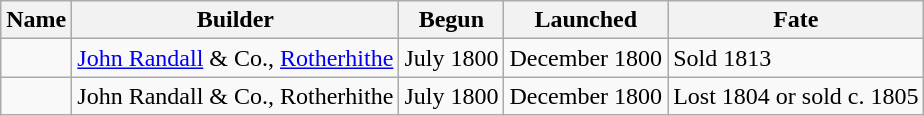<table class="wikitable">
<tr>
<th>Name</th>
<th>Builder</th>
<th>Begun</th>
<th>Launched</th>
<th>Fate</th>
</tr>
<tr>
<td></td>
<td><a href='#'>John Randall</a> & Co., <a href='#'>Rotherhithe</a></td>
<td>July 1800</td>
<td>December 1800</td>
<td>Sold 1813</td>
</tr>
<tr>
<td></td>
<td>John Randall & Co., Rotherhithe</td>
<td>July 1800</td>
<td>December 1800</td>
<td>Lost 1804 or sold c. 1805</td>
</tr>
</table>
